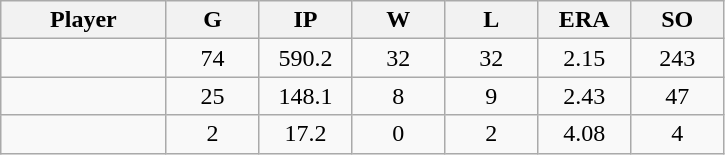<table class="wikitable sortable">
<tr>
<th bgcolor="#DDDDFF" width="16%">Player</th>
<th bgcolor="#DDDDFF" width="9%">G</th>
<th bgcolor="#DDDDFF" width="9%">IP</th>
<th bgcolor="#DDDDFF" width="9%">W</th>
<th bgcolor="#DDDDFF" width="9%">L</th>
<th bgcolor="#DDDDFF" width="9%">ERA</th>
<th bgcolor="#DDDDFF" width="9%">SO</th>
</tr>
<tr align="center">
<td></td>
<td>74</td>
<td>590.2</td>
<td>32</td>
<td>32</td>
<td>2.15</td>
<td>243</td>
</tr>
<tr align="center">
<td></td>
<td>25</td>
<td>148.1</td>
<td>8</td>
<td>9</td>
<td>2.43</td>
<td>47</td>
</tr>
<tr align="center">
<td></td>
<td>2</td>
<td>17.2</td>
<td>0</td>
<td>2</td>
<td>4.08</td>
<td>4</td>
</tr>
</table>
